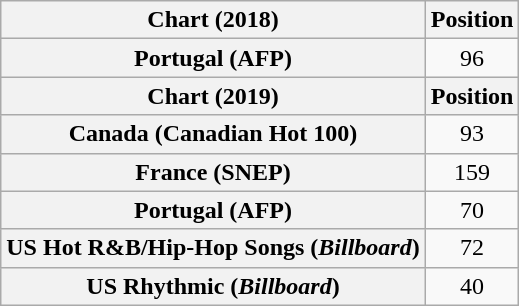<table class="wikitable sortable plainrowheaders" style="text-align:center">
<tr>
<th scope="col">Chart (2018)</th>
<th scope="col">Position</th>
</tr>
<tr>
<th scope="row">Portugal (AFP)</th>
<td>96</td>
</tr>
<tr>
<th scope="col">Chart (2019)</th>
<th scope="col">Position</th>
</tr>
<tr>
<th scope="row">Canada (Canadian Hot 100)</th>
<td>93</td>
</tr>
<tr>
<th scope="row">France (SNEP)</th>
<td>159</td>
</tr>
<tr>
<th scope="row">Portugal (AFP)</th>
<td>70</td>
</tr>
<tr>
<th scope="row">US Hot R&B/Hip-Hop Songs (<em>Billboard</em>)</th>
<td>72</td>
</tr>
<tr>
<th scope="row">US Rhythmic (<em>Billboard</em>)</th>
<td>40</td>
</tr>
</table>
